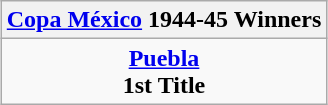<table class="wikitable" style="text-align: center; margin: 0 auto;">
<tr>
<th><a href='#'>Copa México</a> 1944-45 Winners</th>
</tr>
<tr>
<td><strong><a href='#'>Puebla</a></strong><br><strong>1st Title</strong></td>
</tr>
</table>
